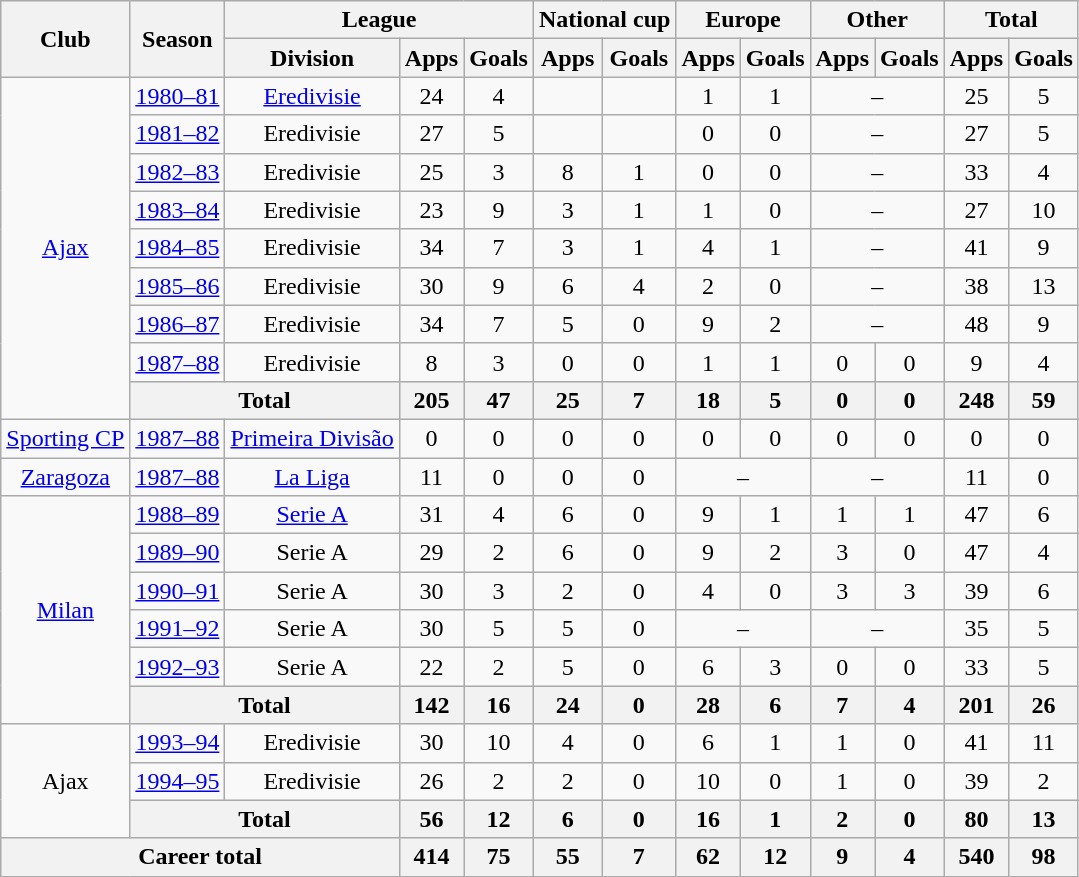<table class="wikitable" style="text-align:center">
<tr>
<th rowspan="2">Club</th>
<th rowspan="2">Season</th>
<th colspan="3">League</th>
<th colspan="2">National cup</th>
<th colspan="2">Europe</th>
<th colspan="2">Other</th>
<th colspan="2">Total</th>
</tr>
<tr>
<th>Division</th>
<th>Apps</th>
<th>Goals</th>
<th>Apps</th>
<th>Goals</th>
<th>Apps</th>
<th>Goals</th>
<th>Apps</th>
<th>Goals</th>
<th>Apps</th>
<th>Goals</th>
</tr>
<tr>
<td rowspan="9"><a href='#'>Ajax</a></td>
<td><a href='#'>1980–81</a></td>
<td><a href='#'>Eredivisie</a></td>
<td>24</td>
<td>4</td>
<td></td>
<td></td>
<td>1</td>
<td>1</td>
<td colspan="2">–</td>
<td>25</td>
<td>5</td>
</tr>
<tr>
<td><a href='#'>1981–82</a></td>
<td>Eredivisie</td>
<td>27</td>
<td>5</td>
<td></td>
<td></td>
<td>0</td>
<td>0</td>
<td colspan="2">–</td>
<td>27</td>
<td>5</td>
</tr>
<tr>
<td><a href='#'>1982–83</a></td>
<td>Eredivisie</td>
<td>25</td>
<td>3</td>
<td>8</td>
<td>1</td>
<td>0</td>
<td>0</td>
<td colspan="2">–</td>
<td>33</td>
<td>4</td>
</tr>
<tr>
<td><a href='#'>1983–84</a></td>
<td>Eredivisie</td>
<td>23</td>
<td>9</td>
<td>3</td>
<td>1</td>
<td>1</td>
<td>0</td>
<td colspan="2">–</td>
<td>27</td>
<td>10</td>
</tr>
<tr>
<td><a href='#'>1984–85</a></td>
<td>Eredivisie</td>
<td>34</td>
<td>7</td>
<td>3</td>
<td>1</td>
<td>4</td>
<td>1</td>
<td colspan="2">–</td>
<td>41</td>
<td>9</td>
</tr>
<tr>
<td><a href='#'>1985–86</a></td>
<td>Eredivisie</td>
<td>30</td>
<td>9</td>
<td>6</td>
<td>4</td>
<td>2</td>
<td>0</td>
<td colspan="2">–</td>
<td>38</td>
<td>13</td>
</tr>
<tr>
<td><a href='#'>1986–87</a></td>
<td>Eredivisie</td>
<td>34</td>
<td>7</td>
<td>5</td>
<td>0</td>
<td>9</td>
<td>2</td>
<td colspan="2">–</td>
<td>48</td>
<td>9</td>
</tr>
<tr>
<td><a href='#'>1987–88</a></td>
<td>Eredivisie</td>
<td>8</td>
<td>3</td>
<td>0</td>
<td>0</td>
<td>1</td>
<td>1</td>
<td>0</td>
<td>0</td>
<td>9</td>
<td>4</td>
</tr>
<tr>
<th colspan="2">Total</th>
<th>205</th>
<th>47</th>
<th>25</th>
<th>7</th>
<th>18</th>
<th>5</th>
<th>0</th>
<th>0</th>
<th>248</th>
<th>59</th>
</tr>
<tr>
<td><a href='#'>Sporting CP</a></td>
<td><a href='#'>1987–88</a></td>
<td><a href='#'>Primeira Divisão</a></td>
<td>0</td>
<td>0</td>
<td>0</td>
<td>0</td>
<td>0</td>
<td>0</td>
<td>0</td>
<td>0</td>
<td>0</td>
<td>0</td>
</tr>
<tr>
<td><a href='#'>Zaragoza</a></td>
<td><a href='#'>1987–88</a></td>
<td><a href='#'>La Liga</a></td>
<td>11</td>
<td>0</td>
<td>0</td>
<td>0</td>
<td colspan="2">–</td>
<td colspan="2">–</td>
<td>11</td>
<td>0</td>
</tr>
<tr>
<td rowspan="6"><a href='#'>Milan</a></td>
<td><a href='#'>1988–89</a></td>
<td><a href='#'>Serie A</a></td>
<td>31</td>
<td>4</td>
<td>6</td>
<td>0</td>
<td>9</td>
<td>1</td>
<td>1</td>
<td>1</td>
<td>47</td>
<td>6</td>
</tr>
<tr>
<td><a href='#'>1989–90</a></td>
<td>Serie A</td>
<td>29</td>
<td>2</td>
<td>6</td>
<td>0</td>
<td>9</td>
<td>2</td>
<td>3</td>
<td>0</td>
<td>47</td>
<td>4</td>
</tr>
<tr>
<td><a href='#'>1990–91</a></td>
<td>Serie A</td>
<td>30</td>
<td>3</td>
<td>2</td>
<td>0</td>
<td>4</td>
<td>0</td>
<td>3</td>
<td>3</td>
<td>39</td>
<td>6</td>
</tr>
<tr>
<td><a href='#'>1991–92</a></td>
<td>Serie A</td>
<td>30</td>
<td>5</td>
<td>5</td>
<td>0</td>
<td colspan="2">–</td>
<td colspan="2">–</td>
<td>35</td>
<td>5</td>
</tr>
<tr>
<td><a href='#'>1992–93</a></td>
<td>Serie A</td>
<td>22</td>
<td>2</td>
<td>5</td>
<td>0</td>
<td>6</td>
<td>3</td>
<td>0</td>
<td>0</td>
<td>33</td>
<td>5</td>
</tr>
<tr>
<th colspan="2">Total</th>
<th>142</th>
<th>16</th>
<th>24</th>
<th>0</th>
<th>28</th>
<th>6</th>
<th>7</th>
<th>4</th>
<th>201</th>
<th>26</th>
</tr>
<tr>
<td rowspan="3">Ajax</td>
<td><a href='#'>1993–94</a></td>
<td>Eredivisie</td>
<td>30</td>
<td>10</td>
<td>4</td>
<td>0</td>
<td>6</td>
<td>1</td>
<td>1</td>
<td>0</td>
<td>41</td>
<td>11</td>
</tr>
<tr>
<td><a href='#'>1994–95</a></td>
<td>Eredivisie</td>
<td>26</td>
<td>2</td>
<td>2</td>
<td>0</td>
<td>10</td>
<td>0</td>
<td>1</td>
<td>0</td>
<td>39</td>
<td>2</td>
</tr>
<tr>
<th colspan="2">Total</th>
<th>56</th>
<th>12</th>
<th>6</th>
<th>0</th>
<th>16</th>
<th>1</th>
<th>2</th>
<th>0</th>
<th>80</th>
<th>13</th>
</tr>
<tr>
<th colspan="3">Career total</th>
<th>414</th>
<th>75</th>
<th>55</th>
<th>7</th>
<th>62</th>
<th>12</th>
<th>9</th>
<th>4</th>
<th>540</th>
<th>98</th>
</tr>
</table>
